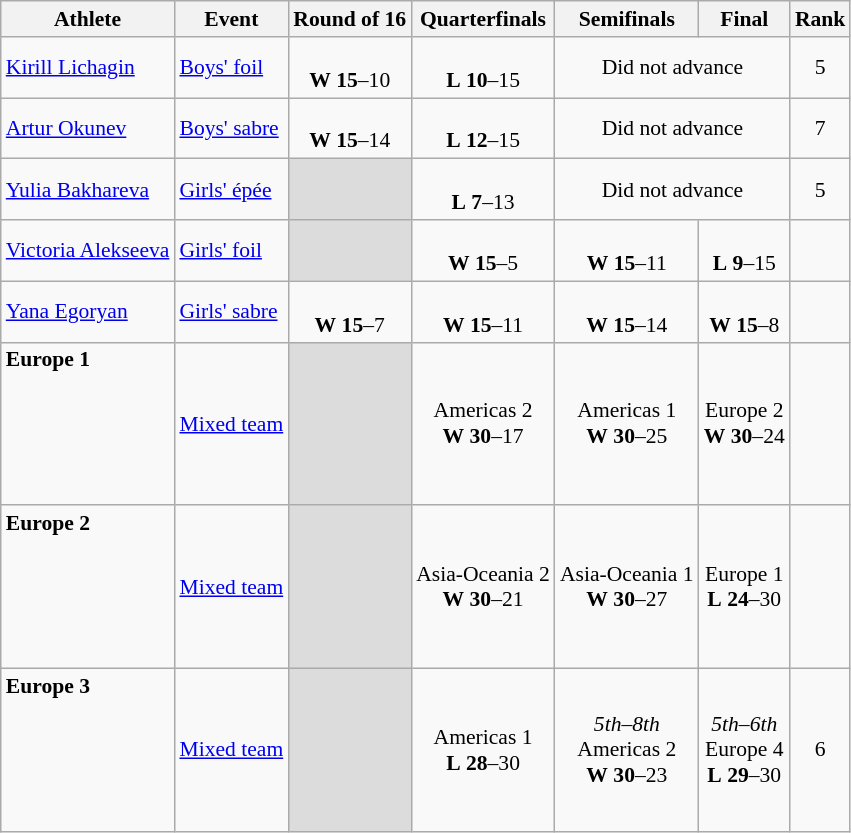<table class="wikitable" border="1" style="font-size:90%">
<tr>
<th>Athlete</th>
<th>Event</th>
<th>Round of 16</th>
<th>Quarterfinals</th>
<th>Semifinals</th>
<th>Final</th>
<th>Rank</th>
</tr>
<tr>
<td><a href='#'>Kirill Lichagin</a></td>
<td><a href='#'>Boys' foil</a></td>
<td align=center><br> <strong>W</strong> <strong>15</strong>–10</td>
<td align=center><br> <strong>L</strong> <strong>10</strong>–15</td>
<td align=center colspan=2>Did not advance</td>
<td align=center>5</td>
</tr>
<tr>
<td><a href='#'>Artur Okunev</a></td>
<td><a href='#'>Boys' sabre</a></td>
<td align=center><br> <strong>W</strong> <strong>15</strong>–14</td>
<td align=center><br> <strong>L</strong> <strong>12</strong>–15</td>
<td align=center colspan=2>Did not advance</td>
<td align=center>7</td>
</tr>
<tr>
<td><a href='#'>Yulia Bakhareva</a></td>
<td><a href='#'>Girls' épée</a></td>
<td bgcolor=#DCDCDC></td>
<td align=center><br> <strong>L</strong> <strong>7</strong>–13</td>
<td align=center colspan=2>Did not advance</td>
<td align=center>5</td>
</tr>
<tr>
<td><a href='#'>Victoria Alekseeva</a></td>
<td><a href='#'>Girls' foil</a></td>
<td bgcolor=#DCDCDC></td>
<td align=center><br> <strong>W</strong> <strong>15</strong>–5</td>
<td align=center><br> <strong>W</strong> <strong>15</strong>–11</td>
<td align=center><br> <strong>L</strong> <strong>9</strong>–15</td>
<td align=center></td>
</tr>
<tr>
<td><a href='#'>Yana Egoryan</a></td>
<td><a href='#'>Girls' sabre</a></td>
<td align=center><br> <strong>W</strong> <strong>15</strong>–7</td>
<td align=center><br> <strong>W</strong> <strong>15</strong>–11</td>
<td align=center><br> <strong>W</strong> <strong>15</strong>–14</td>
<td align=center><br> <strong>W</strong> <strong>15</strong>–8</td>
<td align=center></td>
</tr>
<tr>
<td><strong>Europe 1</strong><br><br><br><br><br><br></td>
<td><a href='#'>Mixed team</a></td>
<td bgcolor=#DCDCDC></td>
<td align=center>Americas 2<br> <strong>W</strong> <strong>30</strong>–17</td>
<td align=center>Americas 1<br> <strong>W</strong> <strong>30</strong>–25</td>
<td align=center>Europe 2<br> <strong>W</strong> <strong>30</strong>–24</td>
<td align=center></td>
</tr>
<tr>
<td><strong>Europe 2</strong><br><br><br><br><br><br></td>
<td><a href='#'>Mixed team</a></td>
<td bgcolor=#DCDCDC></td>
<td align=center>Asia-Oceania 2<br> <strong>W</strong> <strong>30</strong>–21</td>
<td align=center>Asia-Oceania 1<br> <strong>W</strong> <strong>30</strong>–27</td>
<td align=center>Europe 1<br> <strong>L</strong> <strong>24</strong>–30</td>
<td align=center></td>
</tr>
<tr>
<td><strong>Europe 3</strong><br><br><br><br><br><br></td>
<td><a href='#'>Mixed team</a></td>
<td bgcolor=#DCDCDC></td>
<td align=center>Americas 1<br> <strong>L</strong> <strong>28</strong>–30</td>
<td align=center><em>5th–8th</em><br>Americas 2<br> <strong>W</strong> <strong>30</strong>–23</td>
<td align=center><em>5th–6th</em><br>Europe 4<br> <strong>L</strong> <strong>29</strong>–30</td>
<td align=center>6</td>
</tr>
</table>
